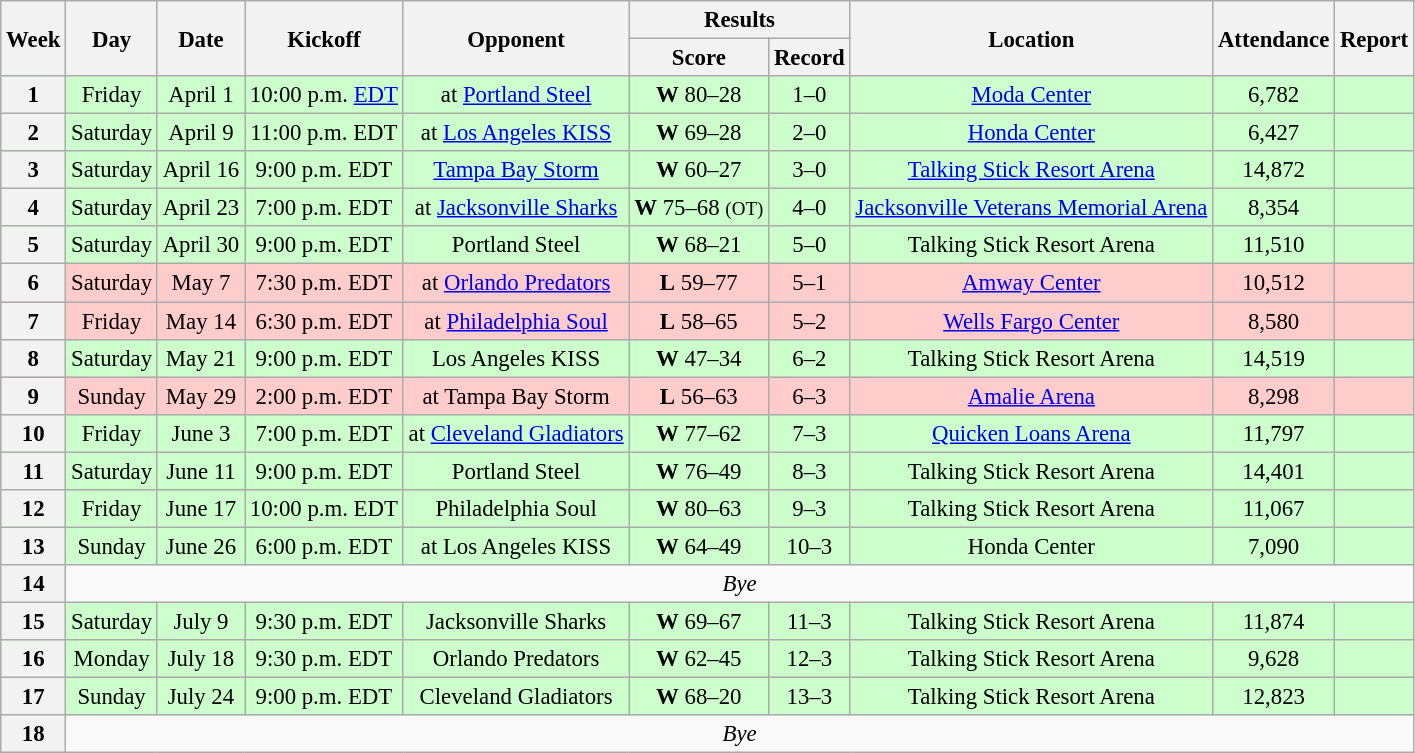<table class="wikitable" style="font-size: 95%;">
<tr>
<th rowspan=2>Week</th>
<th rowspan=2>Day</th>
<th rowspan=2>Date</th>
<th rowspan=2>Kickoff</th>
<th rowspan=2>Opponent</th>
<th colspan=2>Results</th>
<th rowspan=2>Location</th>
<th rowspan=2>Attendance</th>
<th rowspan=2>Report</th>
</tr>
<tr>
<th>Score</th>
<th>Record</th>
</tr>
<tr style= background:#ccffcc>
<th align="center"><strong>1</strong></th>
<td align="center">Friday</td>
<td align="center">April 1</td>
<td align="center">10:00 p.m. <a href='#'>EDT</a></td>
<td align="center">at <a href='#'>Portland Steel</a></td>
<td align="center"><strong>W</strong> 80–28</td>
<td align="center">1–0</td>
<td align="center"><a href='#'>Moda Center</a></td>
<td align="center">6,782</td>
<td align="center"></td>
</tr>
<tr style= background:#ccffcc>
<th align="center"><strong>2</strong></th>
<td align="center">Saturday</td>
<td align="center">April 9</td>
<td align="center">11:00 p.m. EDT</td>
<td align="center">at <a href='#'>Los Angeles KISS</a></td>
<td align="center"><strong>W</strong> 69–28</td>
<td align="center">2–0</td>
<td align="center"><a href='#'>Honda Center</a></td>
<td align="center">6,427</td>
<td align="center"></td>
</tr>
<tr style= background:#ccffcc>
<th align="center"><strong>3</strong></th>
<td align="center">Saturday</td>
<td align="center">April 16</td>
<td align="center">9:00 p.m. EDT</td>
<td align="center"><a href='#'>Tampa Bay Storm</a></td>
<td align="center"><strong>W</strong> 60–27</td>
<td align="center">3–0</td>
<td align="center"><a href='#'>Talking Stick Resort Arena</a></td>
<td align="center">14,872</td>
<td align="center"></td>
</tr>
<tr style= background:#ccffcc>
<th align="center"><strong>4</strong></th>
<td align="center">Saturday</td>
<td align="center">April 23</td>
<td align="center">7:00 p.m. EDT</td>
<td align="center">at <a href='#'>Jacksonville Sharks</a></td>
<td align="center"><strong>W</strong> 75–68 <small>(OT)</small></td>
<td align="center">4–0</td>
<td align="center"><a href='#'>Jacksonville Veterans Memorial Arena</a></td>
<td align="center">8,354</td>
<td align="center"></td>
</tr>
<tr style= background:#ccffcc>
<th align="center"><strong>5</strong></th>
<td align="center">Saturday</td>
<td align="center">April 30</td>
<td align="center">9:00 p.m. EDT</td>
<td align="center">Portland Steel</td>
<td align="center"><strong>W</strong> 68–21</td>
<td align="center">5–0</td>
<td align="center">Talking Stick Resort Arena</td>
<td align="center">11,510</td>
<td align="center"></td>
</tr>
<tr style= background:#ffcccc>
<th align="center"><strong>6</strong></th>
<td align="center">Saturday</td>
<td align="center">May 7</td>
<td align="center">7:30 p.m. EDT</td>
<td align="center">at <a href='#'>Orlando Predators</a></td>
<td align="center"><strong>L</strong> 59–77</td>
<td align="center">5–1</td>
<td align="center"><a href='#'>Amway Center</a></td>
<td align="center">10,512</td>
<td align="center"></td>
</tr>
<tr style= background:#ffcccc>
<th align="center"><strong>7</strong></th>
<td align="center">Friday</td>
<td align="center">May 14</td>
<td align="center">6:30 p.m. EDT</td>
<td align="center">at <a href='#'>Philadelphia Soul</a></td>
<td align="center"><strong>L</strong> 58–65</td>
<td align="center">5–2</td>
<td align="center"><a href='#'>Wells Fargo Center</a></td>
<td align="center">8,580</td>
<td align="center"></td>
</tr>
<tr style= background:#ccffcc>
<th align="center"><strong>8</strong></th>
<td align="center">Saturday</td>
<td align="center">May 21</td>
<td align="center">9:00 p.m. EDT</td>
<td align="center">Los Angeles KISS</td>
<td align="center"><strong>W</strong> 47–34</td>
<td align="center">6–2</td>
<td align="center">Talking Stick Resort Arena</td>
<td align="center">14,519</td>
<td align="center"></td>
</tr>
<tr style= background:#ffcccc>
<th align="center"><strong>9</strong></th>
<td align="center">Sunday</td>
<td align="center">May 29</td>
<td align="center">2:00 p.m. EDT</td>
<td align="center">at Tampa Bay Storm</td>
<td align="center"><strong>L</strong> 56–63</td>
<td align="center">6–3</td>
<td align="center"><a href='#'>Amalie Arena</a></td>
<td align="center">8,298</td>
<td align="center"></td>
</tr>
<tr style= background:#ccffcc>
<th align="center"><strong>10</strong></th>
<td align="center">Friday</td>
<td align="center">June 3</td>
<td align="center">7:00 p.m. EDT</td>
<td align="center">at <a href='#'>Cleveland Gladiators</a></td>
<td align="center"><strong>W</strong> 77–62</td>
<td align="center">7–3</td>
<td align="center"><a href='#'>Quicken Loans Arena</a></td>
<td align="center">11,797</td>
<td align="center"></td>
</tr>
<tr style= background:#ccffcc>
<th align="center"><strong>11</strong></th>
<td align="center">Saturday</td>
<td align="center">June 11</td>
<td align="center">9:00 p.m. EDT</td>
<td align="center">Portland Steel</td>
<td align="center"><strong>W</strong> 76–49</td>
<td align="center">8–3</td>
<td align="center">Talking Stick Resort Arena</td>
<td align="center">14,401</td>
<td align="center"></td>
</tr>
<tr style= background:#ccffcc>
<th align="center"><strong>12</strong></th>
<td align="center">Friday</td>
<td align="center">June 17</td>
<td align="center">10:00 p.m. EDT</td>
<td align="center">Philadelphia Soul</td>
<td align="center"><strong>W</strong> 80–63</td>
<td align="center">9–3</td>
<td align="center">Talking Stick Resort Arena</td>
<td align="center">11,067</td>
<td align="center"></td>
</tr>
<tr style= background:#ccffcc>
<th align="center"><strong>13</strong></th>
<td align="center">Sunday</td>
<td align="center">June 26</td>
<td align="center">6:00 p.m. EDT</td>
<td align="center">at Los Angeles KISS</td>
<td align="center"><strong>W</strong> 64–49</td>
<td align="center">10–3</td>
<td align="center">Honda Center</td>
<td align="center">7,090</td>
<td align="center"></td>
</tr>
<tr style=>
<th align="center"><strong>14</strong></th>
<td colspan=9 align="center" valign="middle"><em>Bye</em></td>
</tr>
<tr style= background:#ccffcc>
<th align="center"><strong>15</strong></th>
<td align="center">Saturday</td>
<td align="center">July 9</td>
<td align="center">9:30 p.m. EDT</td>
<td align="center">Jacksonville Sharks</td>
<td align="center"><strong>W</strong> 69–67</td>
<td align="center">11–3</td>
<td align="center">Talking Stick Resort Arena</td>
<td align="center">11,874</td>
<td align="center"></td>
</tr>
<tr style= background:#ccffcc>
<th align="center"><strong>16</strong></th>
<td align="center">Monday</td>
<td align="center">July 18</td>
<td align="center">9:30 p.m. EDT</td>
<td align="center">Orlando Predators</td>
<td align="center"><strong>W</strong> 62–45</td>
<td align="center">12–3</td>
<td align="center">Talking Stick Resort Arena</td>
<td align="center">9,628</td>
<td align="center"></td>
</tr>
<tr style= background:#ccffcc>
<th align="center"><strong>17</strong></th>
<td align="center">Sunday</td>
<td align="center">July 24</td>
<td align="center">9:00 p.m. EDT</td>
<td align="center">Cleveland Gladiators</td>
<td align="center"><strong>W</strong> 68–20</td>
<td align="center">13–3</td>
<td align="center">Talking Stick Resort Arena</td>
<td align="center">12,823</td>
<td align="center"></td>
</tr>
<tr style=>
<th align="center"><strong>18</strong></th>
<td colspan=9 align="center" valign="middle"><em>Bye</em></td>
</tr>
</table>
